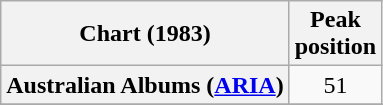<table class="wikitable sortable plainrowheaders" style="text-align:center">
<tr>
<th scope="col">Chart (1983)</th>
<th scope="col">Peak<br> position</th>
</tr>
<tr>
<th scope="row">Australian Albums (<a href='#'>ARIA</a>)</th>
<td>51</td>
</tr>
<tr>
</tr>
<tr>
</tr>
</table>
